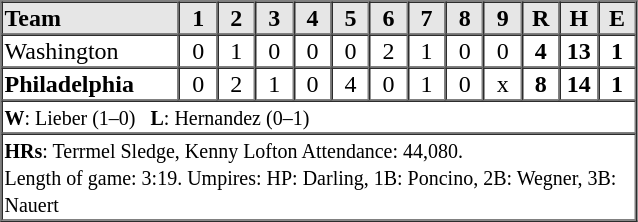<table border="1" cellspacing="0"  style="width:425px; margin-left:3em;">
<tr style="text-align:center; background:#e6e6e6;">
<th style="text-align:left; width:28%;">Team</th>
<th width=6%>1</th>
<th width=6%>2</th>
<th width=6%>3</th>
<th width=6%>4</th>
<th width=6%>5</th>
<th width=6%>6</th>
<th width=6%>7</th>
<th width=6%>8</th>
<th width=6%>9</th>
<th width=6%>R</th>
<th width=6%>H</th>
<th width=6%>E</th>
</tr>
<tr style="text-align:center;">
<td align=left>Washington</td>
<td>0</td>
<td>1</td>
<td>0</td>
<td>0</td>
<td>0</td>
<td>2</td>
<td>1</td>
<td>0</td>
<td>0</td>
<td><strong>4</strong></td>
<td><strong>13</strong></td>
<td><strong>1</strong></td>
</tr>
<tr style="text-align:center;">
<td align=left><strong>Philadelphia</strong></td>
<td>0</td>
<td>2</td>
<td>1</td>
<td>0</td>
<td>4</td>
<td>0</td>
<td>1</td>
<td>0</td>
<td>x</td>
<td><strong>8</strong></td>
<td><strong>14</strong></td>
<td><strong>1</strong></td>
</tr>
<tr style="text-align:left;">
<td colspan=13><small><strong>W</strong>: Lieber (1–0)   <strong>L</strong>: Hernandez (0–1)   </small></td>
</tr>
<tr style="text-align:left;">
<td colspan=13><small><strong>HRs</strong>: Terrmel Sledge, Kenny Lofton Attendance: 44,080.<br>Length of game: 3:19. Umpires: HP: Darling, 1B: Poncino, 2B: Wegner, 3B: Nauert </small></td>
</tr>
</table>
